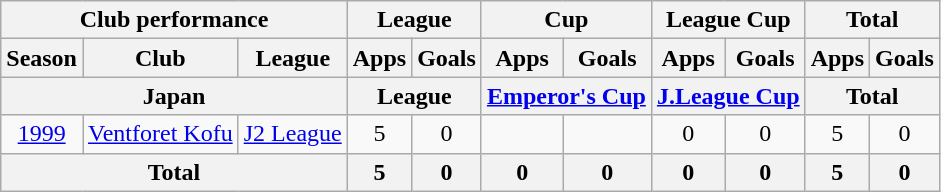<table class="wikitable" style="text-align:center;">
<tr>
<th colspan=3>Club performance</th>
<th colspan=2>League</th>
<th colspan=2>Cup</th>
<th colspan=2>League Cup</th>
<th colspan=2>Total</th>
</tr>
<tr>
<th>Season</th>
<th>Club</th>
<th>League</th>
<th>Apps</th>
<th>Goals</th>
<th>Apps</th>
<th>Goals</th>
<th>Apps</th>
<th>Goals</th>
<th>Apps</th>
<th>Goals</th>
</tr>
<tr>
<th colspan=3>Japan</th>
<th colspan=2>League</th>
<th colspan=2><a href='#'>Emperor's Cup</a></th>
<th colspan=2><a href='#'>J.League Cup</a></th>
<th colspan=2>Total</th>
</tr>
<tr>
<td><a href='#'>1999</a></td>
<td><a href='#'>Ventforet Kofu</a></td>
<td><a href='#'>J2 League</a></td>
<td>5</td>
<td>0</td>
<td></td>
<td></td>
<td>0</td>
<td>0</td>
<td>5</td>
<td>0</td>
</tr>
<tr>
<th colspan=3>Total</th>
<th>5</th>
<th>0</th>
<th>0</th>
<th>0</th>
<th>0</th>
<th>0</th>
<th>5</th>
<th>0</th>
</tr>
</table>
